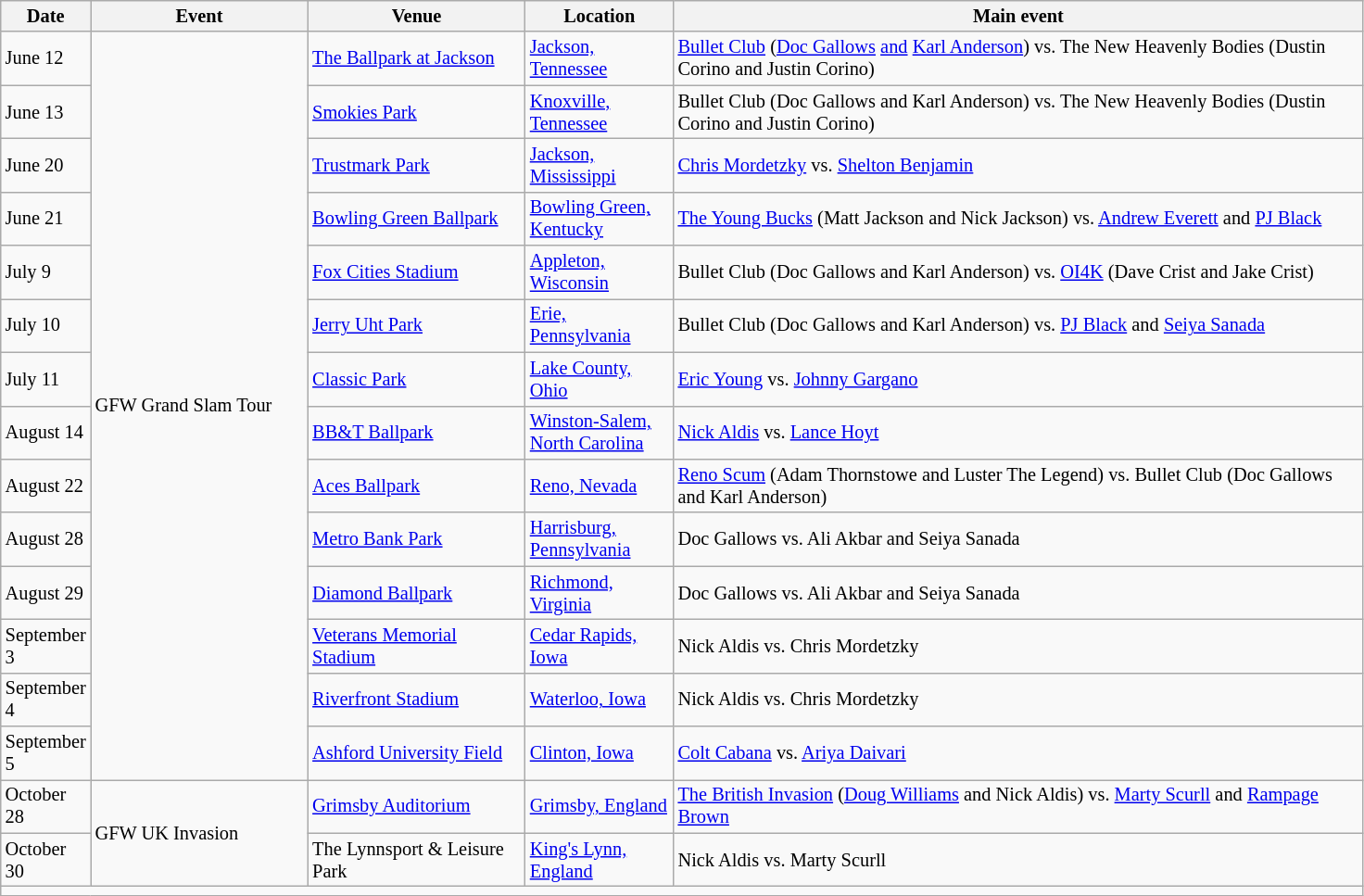<table class="sortable wikitable succession-box" style="font-size:85%;">
<tr>
<th scope="col" width="10">Date</th>
<th scope="col" width="150">Event</th>
<th scope="col" width="150">Venue</th>
<th scope="col" width="100">Location</th>
<th scope="col" width="490">Main event</th>
</tr>
<tr>
<td>June 12</td>
<td rowspan="14">GFW Grand Slam Tour</td>
<td><a href='#'>The Ballpark at Jackson</a></td>
<td><a href='#'>Jackson, Tennessee</a></td>
<td><a href='#'>Bullet Club</a> (<a href='#'>Doc Gallows</a> <a href='#'>and</a> <a href='#'>Karl Anderson</a>) vs. The New Heavenly Bodies (Dustin Corino and Justin Corino)</td>
</tr>
<tr>
<td>June 13</td>
<td><a href='#'>Smokies Park</a></td>
<td><a href='#'>Knoxville, Tennessee</a></td>
<td>Bullet Club (Doc Gallows and Karl Anderson) vs. The New Heavenly Bodies (Dustin Corino and Justin Corino)</td>
</tr>
<tr>
<td>June 20</td>
<td><a href='#'>Trustmark Park</a></td>
<td><a href='#'>Jackson, Mississippi</a></td>
<td><a href='#'>Chris Mordetzky</a> vs. <a href='#'>Shelton Benjamin</a></td>
</tr>
<tr>
<td>June 21</td>
<td><a href='#'>Bowling Green Ballpark</a></td>
<td><a href='#'>Bowling Green, Kentucky</a></td>
<td><a href='#'>The Young Bucks</a> (Matt Jackson and Nick Jackson) vs. <a href='#'>Andrew Everett</a> and <a href='#'>PJ Black</a></td>
</tr>
<tr>
<td>July 9</td>
<td><a href='#'>Fox Cities Stadium</a></td>
<td><a href='#'>Appleton, Wisconsin</a></td>
<td>Bullet Club (Doc Gallows and Karl Anderson) vs. <a href='#'>OI4K</a> (Dave Crist and Jake Crist)</td>
</tr>
<tr>
<td>July 10</td>
<td><a href='#'>Jerry Uht Park</a></td>
<td><a href='#'>Erie, Pennsylvania</a></td>
<td>Bullet Club (Doc Gallows and Karl Anderson) vs. <a href='#'>PJ Black</a> and <a href='#'>Seiya Sanada</a></td>
</tr>
<tr>
<td>July 11</td>
<td><a href='#'>Classic Park</a></td>
<td><a href='#'>Lake County, Ohio</a></td>
<td><a href='#'>Eric Young</a> vs. <a href='#'>Johnny Gargano</a></td>
</tr>
<tr>
<td>August 14</td>
<td><a href='#'>BB&T Ballpark</a></td>
<td><a href='#'>Winston-Salem, North Carolina</a></td>
<td><a href='#'>Nick Aldis</a> vs. <a href='#'>Lance Hoyt</a></td>
</tr>
<tr>
<td>August 22</td>
<td><a href='#'>Aces Ballpark</a></td>
<td><a href='#'>Reno, Nevada</a></td>
<td><a href='#'>Reno Scum</a> (Adam Thornstowe and Luster The Legend) vs. Bullet Club (Doc Gallows and Karl Anderson)</td>
</tr>
<tr>
<td>August 28</td>
<td><a href='#'>Metro Bank Park</a></td>
<td><a href='#'>Harrisburg, Pennsylvania</a></td>
<td>Doc Gallows vs. Ali Akbar and Seiya Sanada</td>
</tr>
<tr>
<td>August 29</td>
<td><a href='#'>Diamond Ballpark</a></td>
<td><a href='#'>Richmond, Virginia</a></td>
<td>Doc Gallows vs. Ali Akbar and Seiya Sanada</td>
</tr>
<tr>
<td>September 3</td>
<td><a href='#'>Veterans Memorial Stadium</a></td>
<td><a href='#'>Cedar Rapids, Iowa</a></td>
<td>Nick Aldis vs. Chris Mordetzky</td>
</tr>
<tr>
<td>September 4</td>
<td><a href='#'>Riverfront Stadium</a></td>
<td><a href='#'>Waterloo, Iowa</a></td>
<td>Nick Aldis vs. Chris Mordetzky</td>
</tr>
<tr>
<td>September 5</td>
<td><a href='#'>Ashford University Field</a></td>
<td><a href='#'>Clinton, Iowa</a></td>
<td><a href='#'>Colt Cabana</a> vs. <a href='#'>Ariya Daivari</a></td>
</tr>
<tr>
<td>October 28</td>
<td rowspan="2">GFW UK Invasion</td>
<td><a href='#'>Grimsby Auditorium</a></td>
<td><a href='#'>Grimsby, England</a></td>
<td><a href='#'>The British Invasion</a> (<a href='#'>Doug Williams</a> and Nick Aldis) vs. <a href='#'>Marty Scurll</a> and <a href='#'>Rampage Brown</a></td>
</tr>
<tr>
<td>October 30</td>
<td>The Lynnsport & Leisure Park</td>
<td><a href='#'>King's Lynn, England</a></td>
<td>Nick Aldis vs. Marty Scurll</td>
</tr>
<tr>
<td colspan=5></td>
</tr>
</table>
